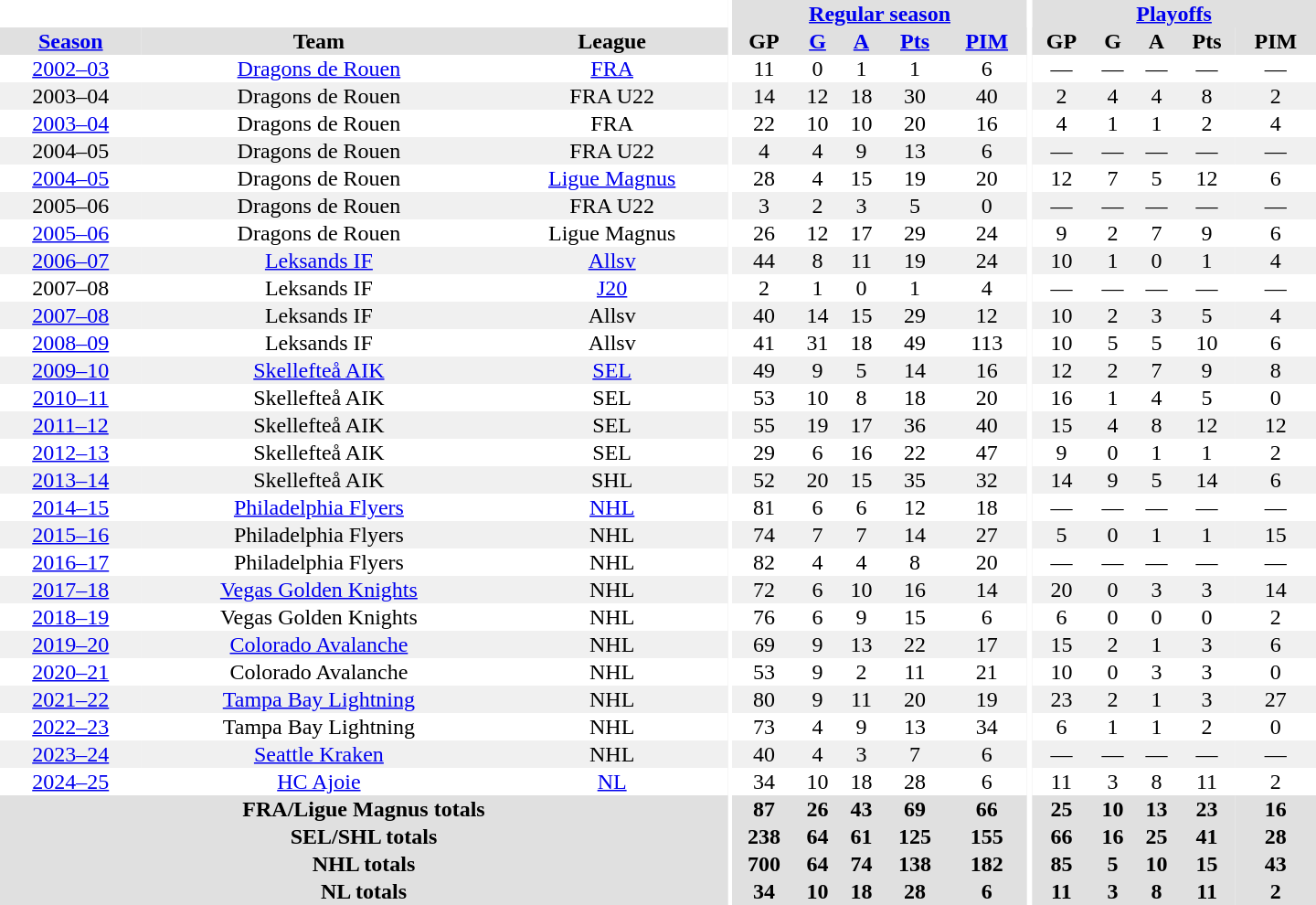<table border="0" cellpadding="1" cellspacing="0" style="text-align:center; width:60em;">
<tr bgcolor="#e0e0e0">
<th colspan="3" bgcolor="#ffffff"></th>
<th rowspan="99" bgcolor="#ffffff"></th>
<th colspan="5"><a href='#'>Regular season</a></th>
<th rowspan="99" bgcolor="#ffffff"></th>
<th colspan="5"><a href='#'>Playoffs</a></th>
</tr>
<tr bgcolor="#e0e0e0">
<th><a href='#'>Season</a></th>
<th>Team</th>
<th>League</th>
<th>GP</th>
<th><a href='#'>G</a></th>
<th><a href='#'>A</a></th>
<th><a href='#'>Pts</a></th>
<th><a href='#'>PIM</a></th>
<th>GP</th>
<th>G</th>
<th>A</th>
<th>Pts</th>
<th>PIM</th>
</tr>
<tr>
<td><a href='#'>2002–03</a></td>
<td><a href='#'>Dragons de Rouen</a></td>
<td><a href='#'>FRA</a></td>
<td>11</td>
<td>0</td>
<td>1</td>
<td>1</td>
<td>6</td>
<td>—</td>
<td>—</td>
<td>—</td>
<td>—</td>
<td>—</td>
</tr>
<tr bgcolor="#f0f0f0">
<td>2003–04</td>
<td>Dragons de Rouen</td>
<td>FRA U22</td>
<td>14</td>
<td>12</td>
<td>18</td>
<td>30</td>
<td>40</td>
<td>2</td>
<td>4</td>
<td>4</td>
<td>8</td>
<td>2</td>
</tr>
<tr>
<td><a href='#'>2003–04</a></td>
<td>Dragons de Rouen</td>
<td>FRA</td>
<td>22</td>
<td>10</td>
<td>10</td>
<td>20</td>
<td>16</td>
<td>4</td>
<td>1</td>
<td>1</td>
<td>2</td>
<td>4</td>
</tr>
<tr bgcolor="#f0f0f0">
<td>2004–05</td>
<td>Dragons de Rouen</td>
<td>FRA U22</td>
<td>4</td>
<td>4</td>
<td>9</td>
<td>13</td>
<td>6</td>
<td>—</td>
<td>—</td>
<td>—</td>
<td>—</td>
<td>—</td>
</tr>
<tr>
<td><a href='#'>2004–05</a></td>
<td>Dragons de Rouen</td>
<td><a href='#'>Ligue Magnus</a></td>
<td>28</td>
<td>4</td>
<td>15</td>
<td>19</td>
<td>20</td>
<td>12</td>
<td>7</td>
<td>5</td>
<td>12</td>
<td>6</td>
</tr>
<tr bgcolor="#f0f0f0">
<td>2005–06</td>
<td>Dragons de Rouen</td>
<td>FRA U22</td>
<td>3</td>
<td>2</td>
<td>3</td>
<td>5</td>
<td>0</td>
<td>—</td>
<td>—</td>
<td>—</td>
<td>—</td>
<td>—</td>
</tr>
<tr>
<td><a href='#'>2005–06</a></td>
<td>Dragons de Rouen</td>
<td>Ligue Magnus</td>
<td>26</td>
<td>12</td>
<td>17</td>
<td>29</td>
<td>24</td>
<td>9</td>
<td>2</td>
<td>7</td>
<td>9</td>
<td>6</td>
</tr>
<tr bgcolor="#f0f0f0">
<td><a href='#'>2006–07</a></td>
<td><a href='#'>Leksands IF</a></td>
<td><a href='#'>Allsv</a></td>
<td>44</td>
<td>8</td>
<td>11</td>
<td>19</td>
<td>24</td>
<td>10</td>
<td>1</td>
<td>0</td>
<td>1</td>
<td>4</td>
</tr>
<tr>
<td>2007–08</td>
<td>Leksands IF</td>
<td><a href='#'>J20</a></td>
<td>2</td>
<td>1</td>
<td>0</td>
<td>1</td>
<td>4</td>
<td>—</td>
<td>—</td>
<td>—</td>
<td>—</td>
<td>—</td>
</tr>
<tr bgcolor="#f0f0f0">
<td><a href='#'>2007–08</a></td>
<td>Leksands IF</td>
<td>Allsv</td>
<td>40</td>
<td>14</td>
<td>15</td>
<td>29</td>
<td>12</td>
<td>10</td>
<td>2</td>
<td>3</td>
<td>5</td>
<td>4</td>
</tr>
<tr>
<td><a href='#'>2008–09</a></td>
<td>Leksands IF</td>
<td>Allsv</td>
<td>41</td>
<td>31</td>
<td>18</td>
<td>49</td>
<td>113</td>
<td>10</td>
<td>5</td>
<td>5</td>
<td>10</td>
<td>6</td>
</tr>
<tr bgcolor="#f0f0f0">
<td><a href='#'>2009–10</a></td>
<td><a href='#'>Skellefteå AIK</a></td>
<td><a href='#'>SEL</a></td>
<td>49</td>
<td>9</td>
<td>5</td>
<td>14</td>
<td>16</td>
<td>12</td>
<td>2</td>
<td>7</td>
<td>9</td>
<td>8</td>
</tr>
<tr>
<td><a href='#'>2010–11</a></td>
<td>Skellefteå AIK</td>
<td>SEL</td>
<td>53</td>
<td>10</td>
<td>8</td>
<td>18</td>
<td>20</td>
<td>16</td>
<td>1</td>
<td>4</td>
<td>5</td>
<td>0</td>
</tr>
<tr bgcolor="#f0f0f0">
<td><a href='#'>2011–12</a></td>
<td>Skellefteå AIK</td>
<td>SEL</td>
<td>55</td>
<td>19</td>
<td>17</td>
<td>36</td>
<td>40</td>
<td>15</td>
<td>4</td>
<td>8</td>
<td>12</td>
<td>12</td>
</tr>
<tr>
<td><a href='#'>2012–13</a></td>
<td>Skellefteå AIK</td>
<td>SEL</td>
<td>29</td>
<td>6</td>
<td>16</td>
<td>22</td>
<td>47</td>
<td>9</td>
<td>0</td>
<td>1</td>
<td>1</td>
<td>2</td>
</tr>
<tr bgcolor="#f0f0f0">
<td><a href='#'>2013–14</a></td>
<td>Skellefteå AIK</td>
<td>SHL</td>
<td>52</td>
<td>20</td>
<td>15</td>
<td>35</td>
<td>32</td>
<td>14</td>
<td>9</td>
<td>5</td>
<td>14</td>
<td>6</td>
</tr>
<tr>
<td><a href='#'>2014–15</a></td>
<td><a href='#'>Philadelphia Flyers</a></td>
<td><a href='#'>NHL</a></td>
<td>81</td>
<td>6</td>
<td>6</td>
<td>12</td>
<td>18</td>
<td>—</td>
<td>—</td>
<td>—</td>
<td>—</td>
<td>—</td>
</tr>
<tr bgcolor="#f0f0f0">
<td><a href='#'>2015–16</a></td>
<td>Philadelphia Flyers</td>
<td>NHL</td>
<td>74</td>
<td>7</td>
<td>7</td>
<td>14</td>
<td>27</td>
<td>5</td>
<td>0</td>
<td>1</td>
<td>1</td>
<td>15</td>
</tr>
<tr>
<td><a href='#'>2016–17</a></td>
<td>Philadelphia Flyers</td>
<td>NHL</td>
<td>82</td>
<td>4</td>
<td>4</td>
<td>8</td>
<td>20</td>
<td>—</td>
<td>—</td>
<td>—</td>
<td>—</td>
<td>—</td>
</tr>
<tr bgcolor="#f0f0f0">
<td><a href='#'>2017–18</a></td>
<td><a href='#'>Vegas Golden Knights</a></td>
<td>NHL</td>
<td>72</td>
<td>6</td>
<td>10</td>
<td>16</td>
<td>14</td>
<td>20</td>
<td>0</td>
<td>3</td>
<td>3</td>
<td>14</td>
</tr>
<tr>
<td><a href='#'>2018–19</a></td>
<td>Vegas Golden Knights</td>
<td>NHL</td>
<td>76</td>
<td>6</td>
<td>9</td>
<td>15</td>
<td>6</td>
<td>6</td>
<td>0</td>
<td>0</td>
<td>0</td>
<td>2</td>
</tr>
<tr bgcolor="#f0f0f0">
<td><a href='#'>2019–20</a></td>
<td><a href='#'>Colorado Avalanche</a></td>
<td>NHL</td>
<td>69</td>
<td>9</td>
<td>13</td>
<td>22</td>
<td>17</td>
<td>15</td>
<td>2</td>
<td>1</td>
<td>3</td>
<td>6</td>
</tr>
<tr>
<td><a href='#'>2020–21</a></td>
<td>Colorado Avalanche</td>
<td>NHL</td>
<td>53</td>
<td>9</td>
<td>2</td>
<td>11</td>
<td>21</td>
<td>10</td>
<td>0</td>
<td>3</td>
<td>3</td>
<td>0</td>
</tr>
<tr bgcolor="#f0f0f0">
<td><a href='#'>2021–22</a></td>
<td><a href='#'>Tampa Bay Lightning</a></td>
<td>NHL</td>
<td>80</td>
<td>9</td>
<td>11</td>
<td>20</td>
<td>19</td>
<td>23</td>
<td>2</td>
<td>1</td>
<td>3</td>
<td>27</td>
</tr>
<tr>
<td><a href='#'>2022–23</a></td>
<td>Tampa Bay Lightning</td>
<td>NHL</td>
<td>73</td>
<td>4</td>
<td>9</td>
<td>13</td>
<td>34</td>
<td>6</td>
<td>1</td>
<td>1</td>
<td>2</td>
<td>0</td>
</tr>
<tr bgcolor="#f0f0f0">
<td><a href='#'>2023–24</a></td>
<td><a href='#'>Seattle Kraken</a></td>
<td>NHL</td>
<td>40</td>
<td>4</td>
<td>3</td>
<td>7</td>
<td>6</td>
<td>—</td>
<td>—</td>
<td>—</td>
<td>—</td>
<td>—</td>
</tr>
<tr>
<td><a href='#'>2024–25</a></td>
<td><a href='#'>HC Ajoie</a></td>
<td><a href='#'>NL</a></td>
<td>34</td>
<td>10</td>
<td>18</td>
<td>28</td>
<td>6</td>
<td>11</td>
<td>3</td>
<td>8</td>
<td>11</td>
<td>2</td>
</tr>
<tr bgcolor="#e0e0e0">
<th colspan="3">FRA/Ligue Magnus totals</th>
<th>87</th>
<th>26</th>
<th>43</th>
<th>69</th>
<th>66</th>
<th>25</th>
<th>10</th>
<th>13</th>
<th>23</th>
<th>16</th>
</tr>
<tr bgcolor="#e0e0e0">
<th colspan="3">SEL/SHL totals</th>
<th>238</th>
<th>64</th>
<th>61</th>
<th>125</th>
<th>155</th>
<th>66</th>
<th>16</th>
<th>25</th>
<th>41</th>
<th>28</th>
</tr>
<tr bgcolor="#e0e0e0">
<th colspan="3">NHL totals</th>
<th>700</th>
<th>64</th>
<th>74</th>
<th>138</th>
<th>182</th>
<th>85</th>
<th>5</th>
<th>10</th>
<th>15</th>
<th>43</th>
</tr>
<tr bgcolor="#e0e0e0">
<th colspan="3">NL totals</th>
<th>34</th>
<th>10</th>
<th>18</th>
<th>28</th>
<th>6</th>
<th>11</th>
<th>3</th>
<th>8</th>
<th>11</th>
<th>2</th>
</tr>
</table>
